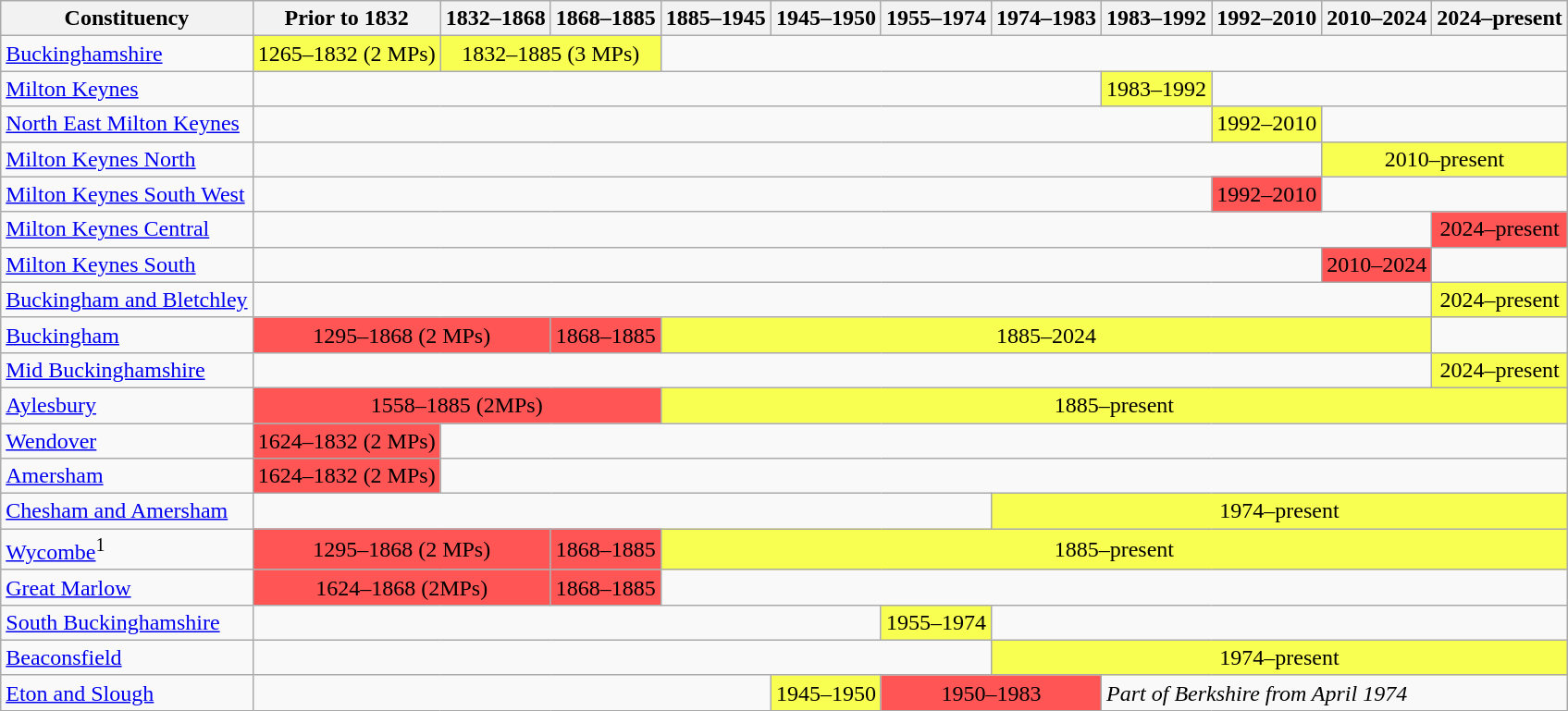<table class="wikitable">
<tr>
<th>Constituency</th>
<th>Prior to 1832</th>
<th>1832–1868</th>
<th>1868–1885</th>
<th>1885–1945</th>
<th>1945–1950</th>
<th>1955–1974</th>
<th>1974–1983</th>
<th>1983–1992</th>
<th>1992–2010</th>
<th>2010–2024</th>
<th>2024–present</th>
</tr>
<tr>
<td><a href='#'>Buckinghamshire</a></td>
<td align="center" bgcolor="#f9ff50">1265–1832 (2 MPs)</td>
<td align="center" bgcolor="#f9ff50" colspan="2">1832–1885 (3 MPs)</td>
<td colspan="8"></td>
</tr>
<tr>
<td><a href='#'>Milton Keynes</a></td>
<td colspan="7"></td>
<td align="center" bgcolor="#f9ff50">1983–1992</td>
<td colspan="3"></td>
</tr>
<tr>
<td><a href='#'>North East Milton Keynes</a></td>
<td colspan="8"></td>
<td align="center" bgcolor="#f9ff50">1992–2010</td>
<td colspan="2"></td>
</tr>
<tr>
<td><a href='#'>Milton Keynes North</a></td>
<td colspan="9"></td>
<td colspan="2" align="center" bgcolor="#f9ff50">2010–present</td>
</tr>
<tr>
<td><a href='#'>Milton Keynes South West</a></td>
<td colspan="8"></td>
<td align="center" bgcolor="#ff5555">1992–2010</td>
<td colspan="2"></td>
</tr>
<tr>
<td><a href='#'>Milton Keynes Central</a></td>
<td colspan="10"></td>
<td align="center" bgcolor="#ff5555">2024–present</td>
</tr>
<tr>
<td><a href='#'>Milton Keynes South</a></td>
<td colspan="9"></td>
<td align="center" bgcolor="#ff5555">2010–2024</td>
<td></td>
</tr>
<tr>
<td><a href='#'>Buckingham and Bletchley</a></td>
<td colspan="10"></td>
<td align="center" bgcolor="#f9ff50">2024–present</td>
</tr>
<tr>
<td><a href='#'>Buckingham</a></td>
<td colspan="2" align="center" bgcolor="#ff5555">1295–1868 (2 MPs)</td>
<td align="center" bgcolor="#ff5555">1868–1885</td>
<td colspan="7" align="center" bgcolor="#f9ff50">1885–2024</td>
<td></td>
</tr>
<tr>
<td><a href='#'>Mid Buckinghamshire</a></td>
<td colspan="10"></td>
<td align="center" bgcolor="#f9ff50">2024–present</td>
</tr>
<tr>
<td><a href='#'>Aylesbury</a></td>
<td colspan="3" align="center" bgcolor="#ff5555">1558–1885 (2MPs)</td>
<td colspan="8" align="center" bgcolor="#f9ff50">1885–present</td>
</tr>
<tr>
<td><a href='#'>Wendover</a></td>
<td align="center" bgcolor="#ff5555">1624–1832 (2 MPs)</td>
<td colspan="10"></td>
</tr>
<tr>
<td><a href='#'>Amersham</a></td>
<td align="center" bgcolor="#ff5555">1624–1832 (2 MPs)</td>
<td colspan="10"></td>
</tr>
<tr>
<td><a href='#'>Chesham and Amersham</a></td>
<td colspan="6"></td>
<td colspan="5" align="center" bgcolor="#f9ff50">1974–present</td>
</tr>
<tr>
<td><a href='#'>Wycombe</a><sup>1</sup></td>
<td colspan="2" align="center" bgcolor="#ff5555">1295–1868 (2 MPs)</td>
<td align="center" bgcolor="#ff5555">1868–1885</td>
<td colspan="8" align="center" bgcolor="#f9ff50">1885–present</td>
</tr>
<tr>
<td><a href='#'>Great Marlow</a></td>
<td colspan="2" align="center" bgcolor="#ff5555">1624–1868 (2MPs)</td>
<td align="center" bgcolor="#ff5555">1868–1885</td>
<td colspan="8"></td>
</tr>
<tr>
<td><a href='#'>South Buckinghamshire</a></td>
<td colspan="5"></td>
<td align="center" bgcolor="#f9ff50">1955–1974</td>
<td colspan="5"></td>
</tr>
<tr>
<td><a href='#'>Beaconsfield</a></td>
<td colspan="6"></td>
<td colspan="5" align="center" bgcolor="#f9ff50">1974–present</td>
</tr>
<tr>
<td><a href='#'>Eton and Slough</a></td>
<td colspan="4"></td>
<td align="center" bgcolor="#f9ff50">1945–1950</td>
<td colspan="2" align="center" bgcolor="#ff5555">1950–1983</td>
<td colspan="4"><em>Part of Berkshire from April 1974</em></td>
</tr>
</table>
